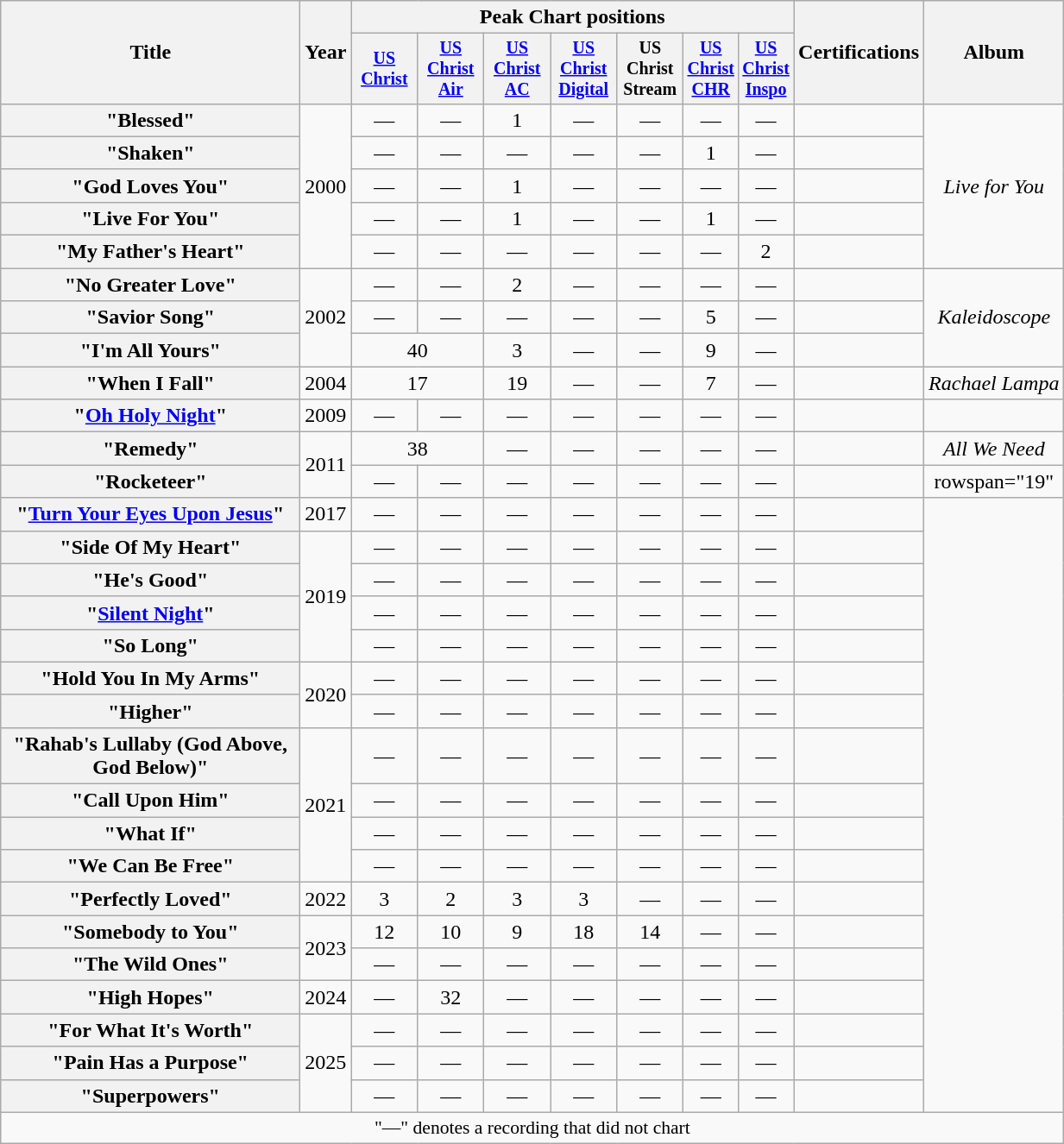<table class="wikitable plainrowheaders" style="text-align:center;">
<tr>
<th rowspan="2" style="width:14em;">Title</th>
<th rowspan="2">Year</th>
<th colspan="7">Peak Chart positions</th>
<th rowspan="2">Certifications</th>
<th rowspan="2">Album</th>
</tr>
<tr style="font-size:smaller;">
<th width="45"><a href='#'>US<br>Christ</a><br></th>
<th width="45"><a href='#'>US<br>Christ<br>Air</a><br></th>
<th width="45"><a href='#'>US<br>Christ<br>AC</a><br></th>
<th width="45"><a href='#'>US<br>Christ<br>Digital</a><br></th>
<th width="45">US<br>Christ<br>Stream<br></th>
<th><a href='#'>US<br>Christ<br>CHR</a><br></th>
<th><a href='#'>US<br>Christ<br>Inspo</a><br></th>
</tr>
<tr>
<th scope="row">"Blessed"</th>
<td rowspan="5">2000</td>
<td>—</td>
<td>—</td>
<td>1</td>
<td>—</td>
<td>—</td>
<td>—</td>
<td>—</td>
<td></td>
<td rowspan="5"><em>Live for You</em></td>
</tr>
<tr>
<th scope="row">"Shaken"</th>
<td>—</td>
<td>—</td>
<td>—</td>
<td>—</td>
<td>—</td>
<td>1</td>
<td>—</td>
<td></td>
</tr>
<tr>
<th scope="row">"God Loves You"</th>
<td>—</td>
<td>—</td>
<td>1</td>
<td>—</td>
<td>—</td>
<td>—</td>
<td>—</td>
<td></td>
</tr>
<tr>
<th scope="row">"Live For You"</th>
<td>—</td>
<td>—</td>
<td>1</td>
<td>—</td>
<td>—</td>
<td>1</td>
<td>—</td>
<td></td>
</tr>
<tr>
<th scope="row">"My Father's Heart"</th>
<td>—</td>
<td>—</td>
<td>—</td>
<td>—</td>
<td>—</td>
<td>—</td>
<td>2</td>
<td></td>
</tr>
<tr>
<th scope="row">"No Greater Love"</th>
<td rowspan="3">2002</td>
<td>—</td>
<td>—</td>
<td>2</td>
<td>—</td>
<td>—</td>
<td>—</td>
<td>—</td>
<td></td>
<td rowspan="3"><em>Kaleidoscope</em></td>
</tr>
<tr>
<th scope="row">"Savior Song"</th>
<td>—</td>
<td>—</td>
<td>—</td>
<td>—</td>
<td>—</td>
<td>5</td>
<td>—</td>
<td></td>
</tr>
<tr>
<th scope="row">"I'm All Yours"</th>
<td colspan="2">40</td>
<td>3</td>
<td>—</td>
<td>—</td>
<td>9</td>
<td>—</td>
<td></td>
</tr>
<tr>
<th scope="row">"When I Fall"</th>
<td>2004</td>
<td colspan="2">17</td>
<td>19</td>
<td>—</td>
<td>—</td>
<td>7</td>
<td>—</td>
<td></td>
<td><em>Rachael Lampa</em></td>
</tr>
<tr>
<th scope="row">"<a href='#'>Oh Holy Night</a>"</th>
<td>2009</td>
<td>—</td>
<td>—</td>
<td>—</td>
<td>—</td>
<td>—</td>
<td>—</td>
<td>—</td>
<td></td>
<td></td>
</tr>
<tr>
<th scope="row">"Remedy"</th>
<td rowspan="2">2011</td>
<td colspan="2">38</td>
<td>—</td>
<td>—</td>
<td>—</td>
<td>—</td>
<td>—</td>
<td></td>
<td><em>All We Need</em></td>
</tr>
<tr>
<th scope="row">"Rocketeer"</th>
<td>—</td>
<td>—</td>
<td>—</td>
<td>—</td>
<td>—</td>
<td>—</td>
<td>—</td>
<td></td>
<td>rowspan="19" </td>
</tr>
<tr>
<th scope="row">"<a href='#'>Turn Your Eyes Upon Jesus</a>"</th>
<td>2017</td>
<td>—</td>
<td>—</td>
<td>—</td>
<td>—</td>
<td>—</td>
<td>—</td>
<td>—</td>
<td></td>
</tr>
<tr>
<th scope="row">"Side Of My Heart"</th>
<td rowspan="4">2019</td>
<td>—</td>
<td>—</td>
<td>—</td>
<td>—</td>
<td>—</td>
<td>—</td>
<td>—</td>
<td></td>
</tr>
<tr>
<th scope="row">"He's Good"</th>
<td>—</td>
<td>—</td>
<td>—</td>
<td>—</td>
<td>—</td>
<td>—</td>
<td>—</td>
<td></td>
</tr>
<tr>
<th scope="row">"<a href='#'>Silent Night</a>"</th>
<td>—</td>
<td>—</td>
<td>—</td>
<td>—</td>
<td>—</td>
<td>—</td>
<td>—</td>
<td></td>
</tr>
<tr>
<th scope="row">"So Long"</th>
<td>—</td>
<td>—</td>
<td>—</td>
<td>—</td>
<td>—</td>
<td>—</td>
<td>—</td>
<td></td>
</tr>
<tr>
<th scope="row">"Hold You In My Arms"</th>
<td rowspan="2">2020</td>
<td>—</td>
<td>—</td>
<td>—</td>
<td>—</td>
<td>—</td>
<td>—</td>
<td>—</td>
<td></td>
</tr>
<tr>
<th scope="row">"Higher"</th>
<td>—</td>
<td>—</td>
<td>—</td>
<td>—</td>
<td>—</td>
<td>—</td>
<td>—</td>
<td></td>
</tr>
<tr>
<th scope="row">"Rahab's Lullaby (God Above, God Below)"</th>
<td rowspan="4">2021</td>
<td>—</td>
<td>—</td>
<td>—</td>
<td>—</td>
<td>—</td>
<td>—</td>
<td>—</td>
<td></td>
</tr>
<tr>
<th scope="row">"Call Upon Him"</th>
<td>—</td>
<td>—</td>
<td>—</td>
<td>—</td>
<td>—</td>
<td>—</td>
<td>—</td>
<td></td>
</tr>
<tr>
<th scope="row">"What If"</th>
<td>—</td>
<td>—</td>
<td>—</td>
<td>—</td>
<td>—</td>
<td>—</td>
<td>—</td>
<td></td>
</tr>
<tr>
<th scope="row">"We Can Be Free"</th>
<td>—</td>
<td>—</td>
<td>—</td>
<td>—</td>
<td>—</td>
<td>—</td>
<td>—</td>
<td></td>
</tr>
<tr>
<th scope="row">"Perfectly Loved"</th>
<td>2022</td>
<td>3</td>
<td>2</td>
<td>3</td>
<td>3</td>
<td>—</td>
<td>—</td>
<td>—</td>
<td></td>
</tr>
<tr>
<th scope="row">"Somebody to You"</th>
<td rowspan="2">2023</td>
<td>12</td>
<td>10</td>
<td>9</td>
<td>18</td>
<td>14</td>
<td>—</td>
<td>—</td>
<td></td>
</tr>
<tr>
<th scope="row">"The Wild Ones"</th>
<td>—</td>
<td>—</td>
<td>—</td>
<td>—</td>
<td>—</td>
<td>—</td>
<td>—</td>
<td></td>
</tr>
<tr>
<th scope="row">"High Hopes"</th>
<td>2024</td>
<td>—</td>
<td>32</td>
<td>—</td>
<td>—</td>
<td>—</td>
<td>—</td>
<td>—</td>
<td></td>
</tr>
<tr>
<th scope="row">"For What It's Worth"</th>
<td rowspan="3">2025</td>
<td>—</td>
<td>—</td>
<td>—</td>
<td>—</td>
<td>—</td>
<td>—</td>
<td>—</td>
<td></td>
</tr>
<tr>
<th scope="row">"Pain Has a Purpose"</th>
<td>—</td>
<td>—</td>
<td>—</td>
<td>—</td>
<td>—</td>
<td>—</td>
<td>—</td>
<td></td>
</tr>
<tr>
<th scope="row">"Superpowers"</th>
<td>—</td>
<td>—</td>
<td>—</td>
<td>—</td>
<td>—</td>
<td>—</td>
<td>—</td>
<td></td>
</tr>
<tr>
<td colspan="11" style="font-size:90%">"—" denotes a recording that did not chart</td>
</tr>
</table>
